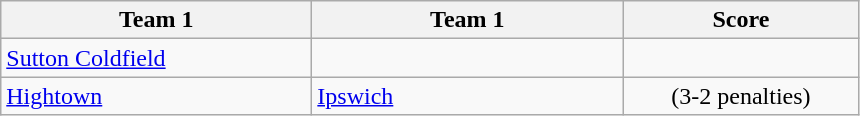<table class="wikitable" style="font-size: 100%">
<tr>
<th width=200>Team 1</th>
<th width=200>Team 1</th>
<th width=150>Score</th>
</tr>
<tr>
<td><a href='#'>Sutton Coldfield</a></td>
<td></td>
<td align=center></td>
</tr>
<tr>
<td><a href='#'>Hightown</a></td>
<td><a href='#'>Ipswich</a></td>
<td align=center>(3-2 penalties)</td>
</tr>
</table>
